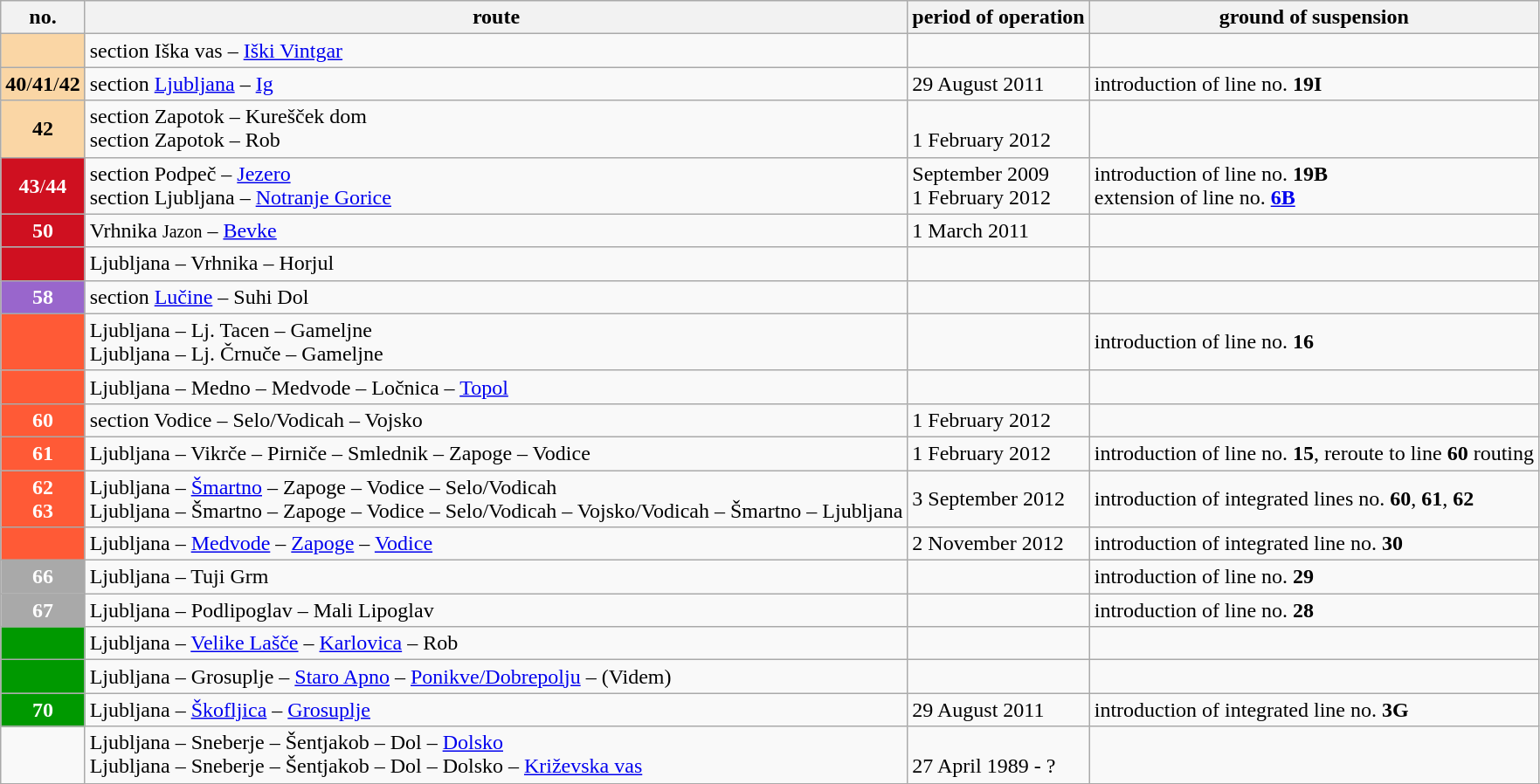<table class="wikitable">
<tr>
<th>no.</th>
<th>route</th>
<th>period of operation</th>
<th>ground of suspension</th>
</tr>
<tr>
<td style="text-align:center; background:#FAD6A5; color:black"></td>
<td>section Iška vas – <a href='#'>Iški Vintgar</a></td>
<td></td>
<td></td>
</tr>
<tr>
<td style="text-align:center; background:#FAD6A5; color:black"><strong>40</strong>/<strong>41</strong>/<strong>42</strong></td>
<td>section <a href='#'>Ljubljana</a> – <a href='#'>Ig</a></td>
<td>29 August 2011</td>
<td>introduction of line no.  <strong>19I</strong></td>
</tr>
<tr>
<td style="text-align:center; background:#FAD6A5; color:black"><strong>42</strong></td>
<td>section Zapotok – Kurešček dom<br>section Zapotok – Rob</td>
<td><br>1 February 2012</td>
<td><br></td>
</tr>
<tr>
<td style="text-align:center; background:#CF1020; color:white"><strong>43</strong>/<strong>44</strong></td>
<td>section Podpeč – <a href='#'>Jezero</a><br>section Ljubljana – <a href='#'>Notranje Gorice</a></td>
<td>September 2009<br>1 February 2012</td>
<td>introduction of line no. <strong>19B</strong><br>extension of line no. <strong><a href='#'>6B</a></strong></td>
</tr>
<tr>
<td style="text-align:center; background:#CF1020; color:white"><strong>50</strong></td>
<td>Vrhnika <small>Jazon</small> – <a href='#'>Bevke</a></td>
<td>1 March 2011</td>
<td></td>
</tr>
<tr>
<td style="text-align:center; background:#CF1020; color:white"></td>
<td>Ljubljana – Vrhnika – Horjul</td>
<td></td>
<td></td>
</tr>
<tr>
<td style="text-align:center; background:#9966CC; color:white"><strong>58</strong></td>
<td>section <a href='#'>Lučine</a> – Suhi Dol</td>
<td></td>
<td></td>
</tr>
<tr>
<td style="text-align:center; background:#FF5A36; color:white"></td>
<td>Ljubljana – Lj. Tacen – Gameljne<br>Ljubljana – Lj. Črnuče – Gameljne</td>
<td></td>
<td>introduction of line no. <strong>16 </strong></td>
</tr>
<tr>
<td style="text-align:center; background:#FF5A36; color:white"></td>
<td>Ljubljana – Medno – Medvode – Ločnica – <a href='#'>Topol</a></td>
<td></td>
<td></td>
</tr>
<tr>
<td style="text-align:center; background:#FF5A36; color:white"><strong>60</strong></td>
<td>section Vodice – Selo/Vodicah – Vojsko</td>
<td>1 February 2012</td>
<td></td>
</tr>
<tr>
<td style="text-align:center; background:#FF5A36; color:white"><strong>61</strong></td>
<td>Ljubljana – Vikrče – Pirniče – Smlednik – Zapoge – Vodice</td>
<td>1 February 2012</td>
<td>introduction of line no. <strong>15</strong>, reroute to line <strong>60</strong> routing</td>
</tr>
<tr>
<td style="text-align:center; background:#FF5A36; color:white"><strong>62</strong><br><strong>63</strong></td>
<td>Ljubljana – <a href='#'>Šmartno</a> – Zapoge – Vodice – Selo/Vodicah<br>Ljubljana – Šmartno – Zapoge – Vodice – Selo/Vodicah – Vojsko/Vodicah – Šmartno – Ljubljana</td>
<td>3 September 2012</td>
<td>introduction of integrated lines no. <strong>60</strong>, <strong>61</strong>, <strong>62</strong></td>
</tr>
<tr>
<td style="text-align:center; background:#FF5A36; color:white"></td>
<td>Ljubljana – <a href='#'>Medvode</a> – <a href='#'>Zapoge</a> – <a href='#'>Vodice</a></td>
<td>2 November 2012</td>
<td>introduction of integrated line no. <strong>30</strong></td>
</tr>
<tr>
<td style="text-align:center; background:#A9A9A9; color:white"><strong>66</strong></td>
<td>Ljubljana – Tuji Grm</td>
<td></td>
<td>introduction of line no. <strong>29</strong></td>
</tr>
<tr>
<td style="text-align:center; background:#A9A9A9; color:white"><strong>67</strong></td>
<td>Ljubljana – Podlipoglav – Mali Lipoglav</td>
<td></td>
<td>introduction of line no. <strong>28</strong></td>
</tr>
<tr>
<td style="text-align:center; background:#009900; color:white"></td>
<td>Ljubljana – <a href='#'>Velike Lašče</a> – <a href='#'>Karlovica</a> – Rob</td>
<td></td>
<td></td>
</tr>
<tr>
<td style="text-align:center; background:#009900; color:white"></td>
<td>Ljubljana – Grosuplje – <a href='#'>Staro Apno</a> – <a href='#'>Ponikve/Dobrepolju</a> – (Videm)</td>
<td></td>
<td></td>
</tr>
<tr>
<td style="text-align:center; background:#009900; color:white"><strong>70</strong></td>
<td>Ljubljana – <a href='#'>Škofljica</a> – <a href='#'>Grosuplje</a></td>
<td>29 August 2011</td>
<td>introduction of integrated line no. <strong>3G</strong></td>
</tr>
<tr>
<td></td>
<td>Ljubljana – Sneberje – Šentjakob – Dol – <a href='#'>Dolsko</a><br>Ljubljana – Sneberje – Šentjakob – Dol – Dolsko – <a href='#'>Križevska vas</a></td>
<td><br>27 April 1989 - ?</td>
<td></td>
</tr>
<tr>
</tr>
</table>
